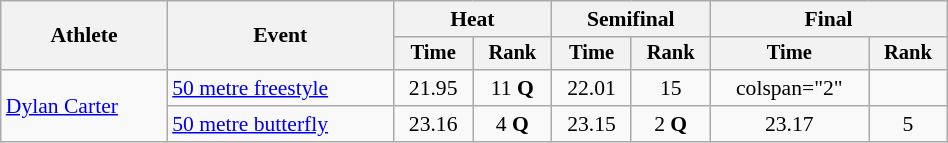<table class="wikitable" style="text-align:center; font-size:90%; width:50%;">
<tr>
<th rowspan="2">Athlete</th>
<th rowspan="2">Event</th>
<th colspan="2">Heat</th>
<th colspan="2">Semifinal</th>
<th colspan="2">Final</th>
</tr>
<tr style="font-size:95%">
<th>Time</th>
<th>Rank</th>
<th>Time</th>
<th>Rank</th>
<th>Time</th>
<th>Rank</th>
</tr>
<tr align=center>
<td align=left rowspan="2"><a href='#'>Dylan Carter</a></td>
<td align=left><a href='#'>50 metre freestyle</a></td>
<td>21.95</td>
<td>11 <strong>Q</strong></td>
<td>22.01</td>
<td>15</td>
<td>colspan="2" </td>
</tr>
<tr align=center>
<td align=left><a href='#'>50 metre butterfly</a></td>
<td>23.16</td>
<td>4 <strong>Q</strong></td>
<td>23.15</td>
<td>2 <strong>Q</strong></td>
<td>23.17</td>
<td>5</td>
</tr>
</table>
